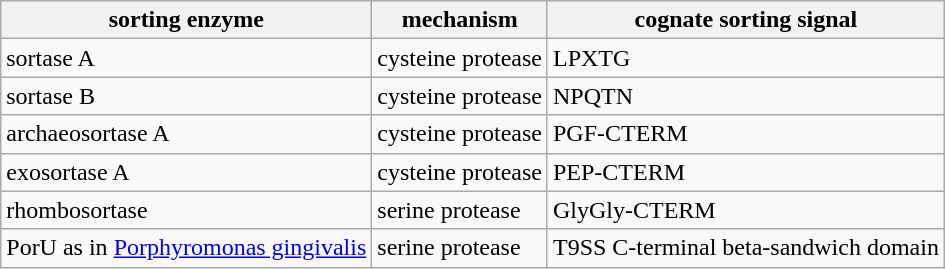<table class="wikitable">
<tr>
<th>sorting enzyme</th>
<th>mechanism</th>
<th>cognate sorting signal</th>
</tr>
<tr>
<td>sortase A</td>
<td>cysteine protease</td>
<td>LPXTG</td>
</tr>
<tr>
<td>sortase B</td>
<td>cysteine protease</td>
<td>NPQTN</td>
</tr>
<tr>
<td>archaeosortase A</td>
<td>cysteine protease</td>
<td>PGF-CTERM</td>
</tr>
<tr>
<td>exosortase A</td>
<td>cysteine protease</td>
<td>PEP-CTERM</td>
</tr>
<tr>
<td>rhombosortase</td>
<td>serine protease</td>
<td>GlyGly-CTERM</td>
</tr>
<tr>
<td>PorU as in <a href='#'>Porphyromonas gingivalis</a></td>
<td>serine protease</td>
<td>T9SS C-terminal beta-sandwich domain</td>
</tr>
</table>
